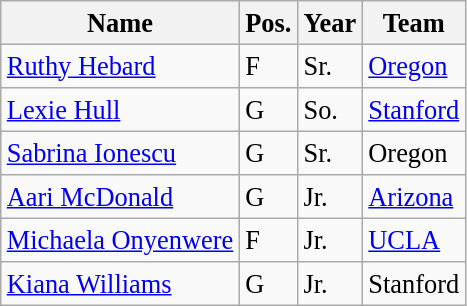<table class="wikitable sortable" style="font-size:110%;" border="1">
<tr>
<th>Name</th>
<th>Pos.</th>
<th>Year</th>
<th>Team</th>
</tr>
<tr>
<td><a href='#'>Ruthy Hebard</a></td>
<td>F</td>
<td>Sr.</td>
<td><a href='#'>Oregon</a></td>
</tr>
<tr>
<td><a href='#'>Lexie Hull</a></td>
<td>G</td>
<td>So.</td>
<td><a href='#'>Stanford</a></td>
</tr>
<tr>
<td><a href='#'>Sabrina Ionescu</a></td>
<td>G</td>
<td>Sr.</td>
<td>Oregon</td>
</tr>
<tr>
<td><a href='#'>Aari McDonald</a></td>
<td>G</td>
<td>Jr.</td>
<td><a href='#'>Arizona</a></td>
</tr>
<tr>
<td><a href='#'>Michaela Onyenwere</a></td>
<td>F</td>
<td>Jr.</td>
<td><a href='#'>UCLA</a></td>
</tr>
<tr>
<td><a href='#'>Kiana Williams</a></td>
<td>G</td>
<td>Jr.</td>
<td>Stanford</td>
</tr>
</table>
